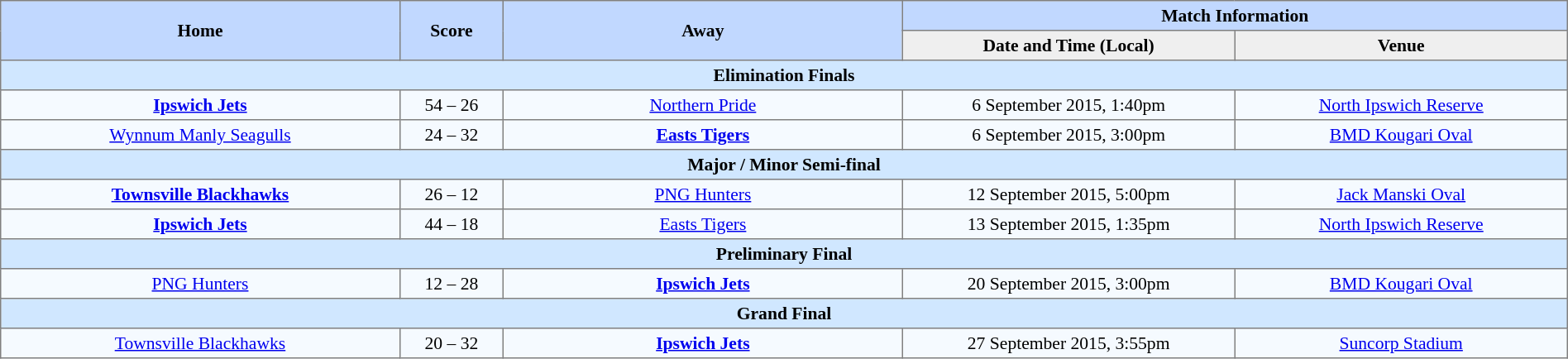<table border="1" cellpadding="3" cellspacing="0" style="border-collapse:collapse; font-size:90%; text-align:center; width:100%;">
<tr style="background:#c1d8ff;">
<th rowspan=2 width=12%>Home</th>
<th rowspan=2 width=3%>Score</th>
<th rowspan=2 width=12%>Away</th>
<th colspan=5>Match Information</th>
</tr>
<tr bgcolor=#EFEFEF>
<th width=10%>Date and Time (Local)</th>
<th width=10%>Venue</th>
</tr>
<tr style="background:#d0e7ff;">
<td colspan=5><strong>Elimination Finals</strong></td>
</tr>
<tr style="background:#f5faff;">
<td> <strong><a href='#'>Ipswich Jets</a></strong></td>
<td>54 – 26</td>
<td> <a href='#'>Northern Pride</a></td>
<td>6 September 2015, 1:40pm</td>
<td><a href='#'>North Ipswich Reserve</a></td>
</tr>
<tr style="background:#f5faff;">
<td> <a href='#'>Wynnum Manly Seagulls</a></td>
<td>24 – 32</td>
<td> <strong><a href='#'>Easts Tigers</a></strong></td>
<td>6 September 2015, 3:00pm</td>
<td><a href='#'>BMD Kougari Oval</a></td>
</tr>
<tr style="background:#d0e7ff;">
<td colspan=5><strong>Major / Minor Semi-final</strong></td>
</tr>
<tr style="background:#f5faff;">
<td> <strong><a href='#'>Townsville Blackhawks</a></strong></td>
<td>26 – 12</td>
<td> <a href='#'>PNG Hunters</a></td>
<td>12 September 2015, 5:00pm</td>
<td><a href='#'>Jack Manski Oval</a></td>
</tr>
<tr style="background:#f5faff;">
<td> <strong><a href='#'>Ipswich Jets</a></strong></td>
<td>44 – 18</td>
<td> <a href='#'>Easts Tigers</a></td>
<td>13 September 2015, 1:35pm</td>
<td><a href='#'>North Ipswich Reserve</a></td>
</tr>
<tr style="background:#d0e7ff;">
<td colspan=5><strong>Preliminary Final</strong></td>
</tr>
<tr style="background:#f5faff;">
<td> <a href='#'>PNG Hunters</a></td>
<td>12 – 28</td>
<td> <strong><a href='#'>Ipswich Jets</a></strong></td>
<td>20 September 2015, 3:00pm</td>
<td><a href='#'>BMD Kougari Oval</a></td>
</tr>
<tr style="background:#d0e7ff;">
<td colspan=5><strong>Grand Final</strong></td>
</tr>
<tr style="background:#f5faff;">
<td> <a href='#'>Townsville Blackhawks</a></td>
<td>20 – 32</td>
<td> <strong><a href='#'>Ipswich Jets</a></strong></td>
<td>27 September 2015, 3:55pm</td>
<td><a href='#'>Suncorp Stadium</a></td>
</tr>
</table>
